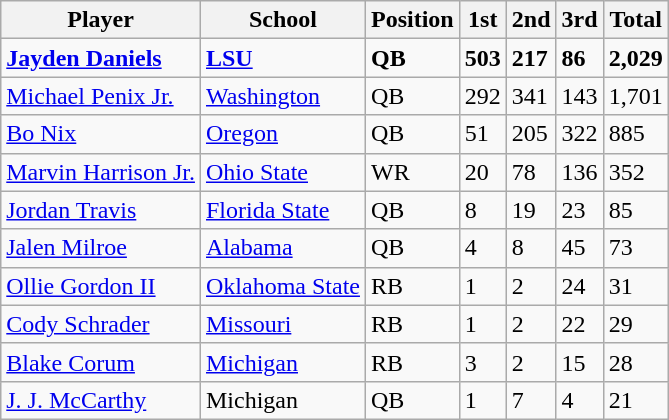<table class="wikitable">
<tr>
<th>Player</th>
<th>School</th>
<th>Position</th>
<th>1st</th>
<th>2nd</th>
<th>3rd</th>
<th>Total</th>
</tr>
<tr>
<td><strong><a href='#'>Jayden Daniels</a></strong></td>
<td><strong><a href='#'>LSU</a></strong></td>
<td><strong>QB</strong></td>
<td><strong>503</strong></td>
<td><strong>217</strong></td>
<td><strong>86</strong></td>
<td><strong>2,029</strong></td>
</tr>
<tr>
<td><a href='#'>Michael Penix Jr.</a></td>
<td><a href='#'>Washington</a></td>
<td>QB</td>
<td>292</td>
<td>341</td>
<td>143</td>
<td>1,701</td>
</tr>
<tr>
<td><a href='#'>Bo Nix</a></td>
<td><a href='#'>Oregon</a></td>
<td>QB</td>
<td>51</td>
<td>205</td>
<td>322</td>
<td>885</td>
</tr>
<tr>
<td><a href='#'>Marvin Harrison Jr.</a></td>
<td><a href='#'>Ohio State</a></td>
<td>WR</td>
<td>20</td>
<td>78</td>
<td>136</td>
<td>352</td>
</tr>
<tr>
<td><a href='#'>Jordan Travis</a></td>
<td><a href='#'>Florida State</a></td>
<td>QB</td>
<td>8</td>
<td>19</td>
<td>23</td>
<td>85</td>
</tr>
<tr>
<td><a href='#'>Jalen Milroe</a></td>
<td><a href='#'>Alabama</a></td>
<td>QB</td>
<td>4</td>
<td>8</td>
<td>45</td>
<td>73</td>
</tr>
<tr>
<td><a href='#'>Ollie Gordon II</a></td>
<td><a href='#'>Oklahoma State</a></td>
<td>RB</td>
<td>1</td>
<td>2</td>
<td>24</td>
<td>31</td>
</tr>
<tr>
<td><a href='#'>Cody Schrader</a></td>
<td><a href='#'>Missouri</a></td>
<td>RB</td>
<td>1</td>
<td>2</td>
<td>22</td>
<td>29</td>
</tr>
<tr>
<td><a href='#'>Blake Corum</a></td>
<td><a href='#'>Michigan</a></td>
<td>RB</td>
<td>3</td>
<td>2</td>
<td>15</td>
<td>28</td>
</tr>
<tr>
<td><a href='#'>J. J. McCarthy</a></td>
<td>Michigan</td>
<td>QB</td>
<td>1</td>
<td>7</td>
<td>4</td>
<td>21</td>
</tr>
</table>
